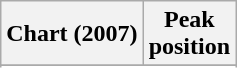<table class="wikitable sortable plainrowheaders" style="text-align:center">
<tr>
<th>Chart (2007)</th>
<th>Peak<br>position</th>
</tr>
<tr>
</tr>
<tr>
</tr>
<tr>
</tr>
<tr>
</tr>
<tr>
</tr>
<tr>
</tr>
<tr>
</tr>
<tr>
</tr>
<tr>
</tr>
<tr>
</tr>
</table>
